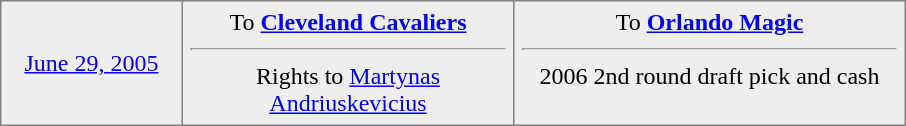<table border="1" style="border-collapse:collapse; text-align:center;"  cellpadding="5">
<tr style="background:#eee;">
<td style="width:110px"><a href='#'>June 29, 2005</a></td>
<td style="width:210px; vertical-align:top;">To <strong><a href='#'>Cleveland Cavaliers</a></strong> <hr>Rights to <a href='#'>Martynas Andriuskevicius</a></td>
<td style="width:250px; vertical-align:top;">To <strong><a href='#'>Orlando Magic</a></strong> <hr>2006 2nd round draft pick and cash</td>
</tr>
</table>
